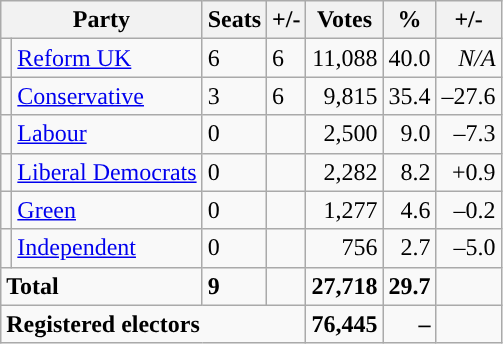<table class="wikitable sortable">
<tr>
<th colspan="2">Party</th>
<th>Seats</th>
<th>+/-</th>
<th>Votes</th>
<th>%</th>
<th>+/-</th>
</tr>
<tr>
<td style="background-color: "></td>
<td><a href='#'>Reform UK</a></td>
<td>6</td>
<td> 6</td>
<td style="text-align:right;">11,088</td>
<td style="text-align:right;">40.0</td>
<td style="text-align:right;"><em>N/A</em></td>
</tr>
<tr>
<td style="background-color: "></td>
<td><a href='#'>Conservative</a></td>
<td>3</td>
<td> 6</td>
<td style="text-align:right;">9,815</td>
<td style="text-align:right;">35.4</td>
<td style="text-align:right;">–27.6</td>
</tr>
<tr>
<td style="background-color: "></td>
<td><a href='#'>Labour</a></td>
<td>0</td>
<td></td>
<td style="text-align:right;">2,500</td>
<td style="text-align:right;">9.0</td>
<td style="text-align:right;">–7.3</td>
</tr>
<tr>
<td style="background-color: "></td>
<td><a href='#'>Liberal Democrats</a></td>
<td>0</td>
<td></td>
<td style="text-align:right;">2,282</td>
<td style="text-align:right;">8.2</td>
<td style="text-align:right;">+0.9</td>
</tr>
<tr>
<td style="background-color: "></td>
<td><a href='#'>Green</a></td>
<td>0</td>
<td></td>
<td style="text-align:right;">1,277</td>
<td style="text-align:right;">4.6</td>
<td style="text-align:right;">–0.2</td>
</tr>
<tr>
<td style="background-color: "></td>
<td><a href='#'>Independent</a></td>
<td>0</td>
<td></td>
<td style="text-align:right;">756</td>
<td style="text-align:right;">2.7</td>
<td style="text-align:right;">–5.0</td>
</tr>
<tr>
<td colspan="2"><strong>Total</strong></td>
<td><strong>9</strong></td>
<td></td>
<td style="text-align:right;"><strong>27,718</strong></td>
<td style="text-align:right;"><strong>29.7</strong></td>
<td style="text-align:right;"></td>
</tr>
<tr>
<td colspan="4"><strong>Registered electors</strong></td>
<td style="text-align:right;"><strong>76,445</strong></td>
<td style="text-align:right;"><strong>–</strong></td>
<td style="text-align:right;"></td>
</tr>
</table>
